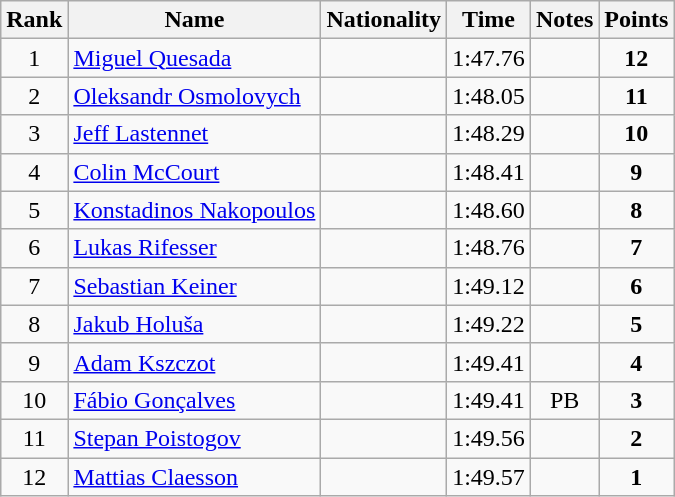<table class="wikitable sortable" style="text-align:center">
<tr>
<th>Rank</th>
<th>Name</th>
<th>Nationality</th>
<th>Time</th>
<th>Notes</th>
<th>Points</th>
</tr>
<tr>
<td>1</td>
<td align=left><a href='#'>Miguel Quesada</a></td>
<td align=left></td>
<td>1:47.76</td>
<td></td>
<td><strong>12</strong></td>
</tr>
<tr>
<td>2</td>
<td align=left><a href='#'>Oleksandr Osmolovych</a></td>
<td align=left></td>
<td>1:48.05</td>
<td></td>
<td><strong>11</strong></td>
</tr>
<tr>
<td>3</td>
<td align=left><a href='#'>Jeff Lastennet</a></td>
<td align=left></td>
<td>1:48.29</td>
<td></td>
<td><strong>10</strong></td>
</tr>
<tr>
<td>4</td>
<td align=left><a href='#'>Colin McCourt</a></td>
<td align=left></td>
<td>1:48.41</td>
<td></td>
<td><strong>9</strong></td>
</tr>
<tr>
<td>5</td>
<td align=left><a href='#'>Konstadinos Nakopoulos</a></td>
<td align=left></td>
<td>1:48.60</td>
<td></td>
<td><strong>8</strong></td>
</tr>
<tr>
<td>6</td>
<td align=left><a href='#'>Lukas Rifesser</a></td>
<td align=left></td>
<td>1:48.76</td>
<td></td>
<td><strong>7</strong></td>
</tr>
<tr>
<td>7</td>
<td align=left><a href='#'>Sebastian Keiner</a></td>
<td align=left></td>
<td>1:49.12</td>
<td></td>
<td><strong>6</strong></td>
</tr>
<tr>
<td>8</td>
<td align=left><a href='#'>Jakub Holuša</a></td>
<td align=left></td>
<td>1:49.22</td>
<td></td>
<td><strong>5</strong></td>
</tr>
<tr>
<td>9</td>
<td align=left><a href='#'>Adam Kszczot</a></td>
<td align=left></td>
<td>1:49.41</td>
<td></td>
<td><strong>4</strong></td>
</tr>
<tr>
<td>10</td>
<td align=left><a href='#'>Fábio Gonçalves</a></td>
<td align=left></td>
<td>1:49.41</td>
<td>PB</td>
<td><strong>3</strong></td>
</tr>
<tr>
<td>11</td>
<td align=left><a href='#'>Stepan Poistogov</a></td>
<td align=left></td>
<td>1:49.56</td>
<td></td>
<td><strong>2</strong></td>
</tr>
<tr>
<td>12</td>
<td align=left><a href='#'>Mattias Claesson</a></td>
<td align=left></td>
<td>1:49.57</td>
<td></td>
<td><strong>1</strong></td>
</tr>
</table>
